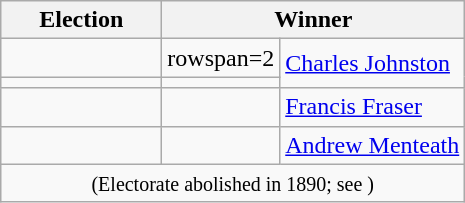<table class=wikitable>
<tr>
<th width=100>Election</th>
<th width=175 colspan=2>Winner</th>
</tr>
<tr>
<td></td>
<td>rowspan=2 </td>
<td rowspan=2><a href='#'>Charles Johnston</a></td>
</tr>
<tr>
<td></td>
</tr>
<tr>
<td></td>
<td></td>
<td><a href='#'>Francis Fraser</a></td>
</tr>
<tr>
<td></td>
<td></td>
<td><a href='#'>Andrew Menteath</a></td>
</tr>
<tr>
<td colspan=3 align=center><small>(Electorate abolished in 1890; see )</small></td>
</tr>
</table>
